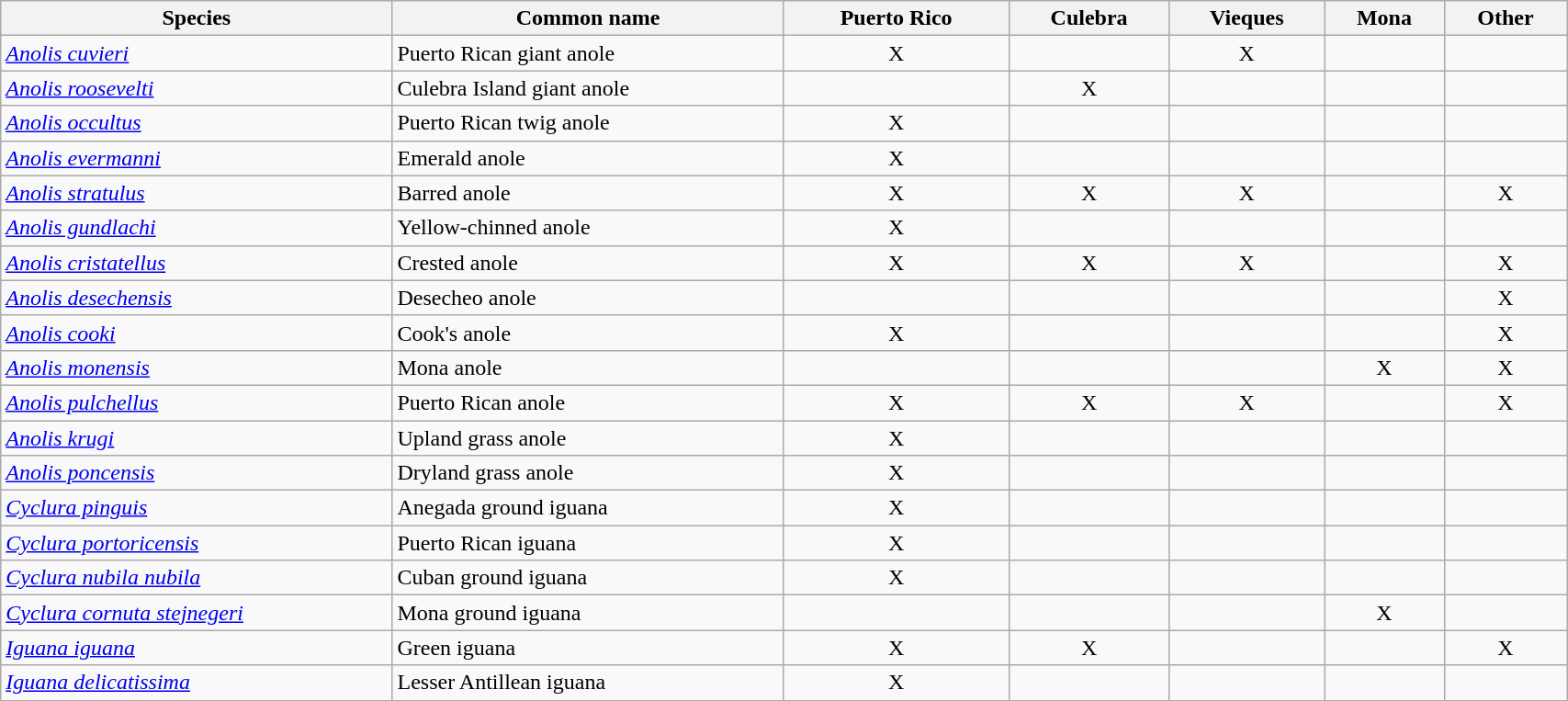<table width=90% class="wikitable">
<tr>
<th width=25%>Species</th>
<th width=25%>Common name</th>
<th>Puerto Rico</th>
<th>Culebra</th>
<th>Vieques</th>
<th>Mona</th>
<th>Other</th>
</tr>
<tr>
<td><em><a href='#'>Anolis cuvieri</a></em> </td>
<td>Puerto Rican giant anole</td>
<td align=center>X</td>
<td></td>
<td align=center>X</td>
<td></td>
<td></td>
</tr>
<tr>
<td><em><a href='#'>Anolis roosevelti</a></em>  </td>
<td>Culebra Island giant anole</td>
<td></td>
<td align=center>X</td>
<td></td>
<td></td>
<td></td>
</tr>
<tr>
<td><em><a href='#'>Anolis occultus</a></em> </td>
<td>Puerto Rican twig anole</td>
<td align=center>X</td>
<td></td>
<td></td>
<td></td>
<td></td>
</tr>
<tr>
<td><em><a href='#'>Anolis evermanni</a></em> </td>
<td>Emerald anole</td>
<td align=center>X</td>
<td></td>
<td></td>
<td></td>
<td></td>
</tr>
<tr>
<td><em><a href='#'>Anolis stratulus</a></em></td>
<td>Barred anole</td>
<td align=center>X</td>
<td align=center>X</td>
<td align=center>X</td>
<td></td>
<td align=center>X </td>
</tr>
<tr>
<td><em><a href='#'>Anolis gundlachi</a></em> </td>
<td>Yellow-chinned anole</td>
<td align=center>X</td>
<td></td>
<td></td>
<td></td>
<td></td>
</tr>
<tr>
<td><em><a href='#'>Anolis cristatellus</a></em></td>
<td>Crested anole</td>
<td align=center>X</td>
<td align=center>X</td>
<td align=center>X</td>
<td></td>
<td align=center>X </td>
</tr>
<tr>
<td><em><a href='#'>Anolis desechensis</a></em> </td>
<td>Desecheo anole</td>
<td></td>
<td></td>
<td></td>
<td></td>
<td align=center>X </td>
</tr>
<tr>
<td><em><a href='#'>Anolis cooki</a></em> </td>
<td>Cook's anole</td>
<td align=center>X</td>
<td></td>
<td></td>
<td></td>
<td align=center>X </td>
</tr>
<tr>
<td><em><a href='#'>Anolis monensis</a></em> </td>
<td>Mona anole</td>
<td></td>
<td></td>
<td></td>
<td align=center>X</td>
<td align=center>X </td>
</tr>
<tr>
<td><em><a href='#'>Anolis pulchellus</a></em></td>
<td>Puerto Rican anole</td>
<td align=center>X</td>
<td align=center>X</td>
<td align=center>X</td>
<td></td>
<td align=center>X </td>
</tr>
<tr>
<td><em><a href='#'>Anolis krugi</a></em> </td>
<td>Upland grass anole</td>
<td align=center>X</td>
<td></td>
<td></td>
<td></td>
<td></td>
</tr>
<tr>
<td><em><a href='#'>Anolis poncensis</a></em> </td>
<td>Dryland grass anole</td>
<td align=center>X</td>
<td></td>
<td></td>
<td></td>
<td></td>
</tr>
<tr>
<td><em><a href='#'>Cyclura pinguis</a></em> </td>
<td>Anegada ground iguana</td>
<td align=center>X</td>
<td></td>
<td></td>
<td></td>
<td></td>
</tr>
<tr>
<td><em><a href='#'>Cyclura portoricensis</a></em> </td>
<td>Puerto Rican iguana</td>
<td align=center>X</td>
<td></td>
<td></td>
<td></td>
<td></td>
</tr>
<tr>
<td><em><a href='#'>Cyclura nubila nubila</a></em> </td>
<td>Cuban ground iguana</td>
<td align=center>X</td>
<td></td>
<td></td>
<td></td>
<td></td>
</tr>
<tr>
<td><em><a href='#'>Cyclura cornuta stejnegeri</a></em> </td>
<td>Mona ground iguana</td>
<td></td>
<td></td>
<td></td>
<td align=center>X</td>
<td></td>
</tr>
<tr>
<td><em><a href='#'>Iguana iguana</a></em> </td>
<td>Green iguana</td>
<td align=center>X</td>
<td align=center>X</td>
<td></td>
<td></td>
<td align=center>X</td>
</tr>
<tr>
<td><em><a href='#'>Iguana delicatissima</a></em></td>
<td>Lesser Antillean iguana</td>
<td align=center>X</td>
<td></td>
<td></td>
<td></td>
<td></td>
</tr>
<tr>
</tr>
</table>
